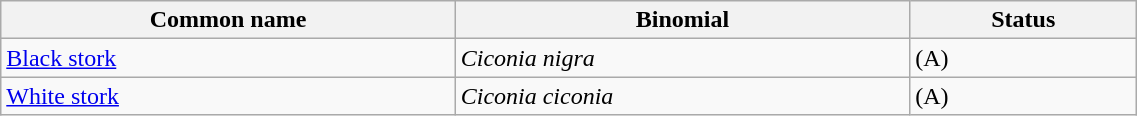<table style="width:60%;" class="wikitable">
<tr>
<th width=40%>Common name</th>
<th width=40%>Binomial</th>
<th width=20%>Status</th>
</tr>
<tr>
<td><a href='#'>Black stork</a></td>
<td><em>Ciconia nigra</em></td>
<td>(A)</td>
</tr>
<tr>
<td><a href='#'>White stork</a></td>
<td><em>Ciconia ciconia</em></td>
<td>(A)</td>
</tr>
</table>
